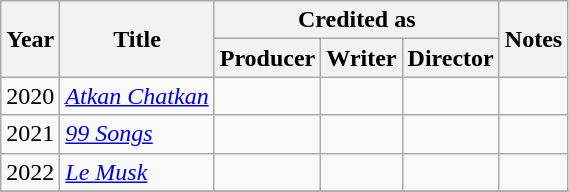<table class="wikitable sortable">
<tr>
<th rowspan="2">Year</th>
<th rowspan="2">Title</th>
<th colspan="3">Credited as</th>
<th rowspan="2" class="unsortable">Notes</th>
</tr>
<tr>
<th>Producer</th>
<th>Writer</th>
<th>Director</th>
</tr>
<tr>
<td>2020</td>
<td><em><a href='#'>Atkan Chatkan</a></em></td>
<td></td>
<td></td>
<td></td>
<td></td>
</tr>
<tr>
<td>2021</td>
<td><em><a href='#'>99 Songs</a></em></td>
<td></td>
<td></td>
<td></td>
<td></td>
</tr>
<tr>
<td>2022</td>
<td><em><a href='#'>Le Musk</a></em></td>
<td></td>
<td></td>
<td></td>
<td></td>
</tr>
<tr>
</tr>
</table>
